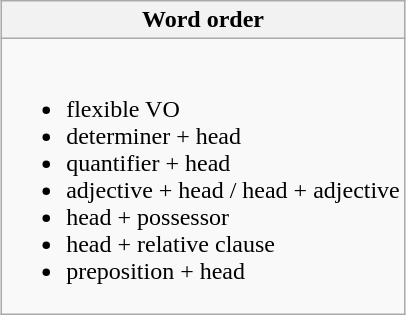<table class="wikitable" style="margin: 1em auto 1em auto">
<tr>
<th align="center">Word order</th>
</tr>
<tr>
<td><br><ul><li>flexible VO</li><li>determiner + head</li><li>quantifier + head</li><li>adjective + head / head + adjective</li><li>head + possessor</li><li>head + relative clause</li><li>preposition + head</li></ul></td>
</tr>
</table>
